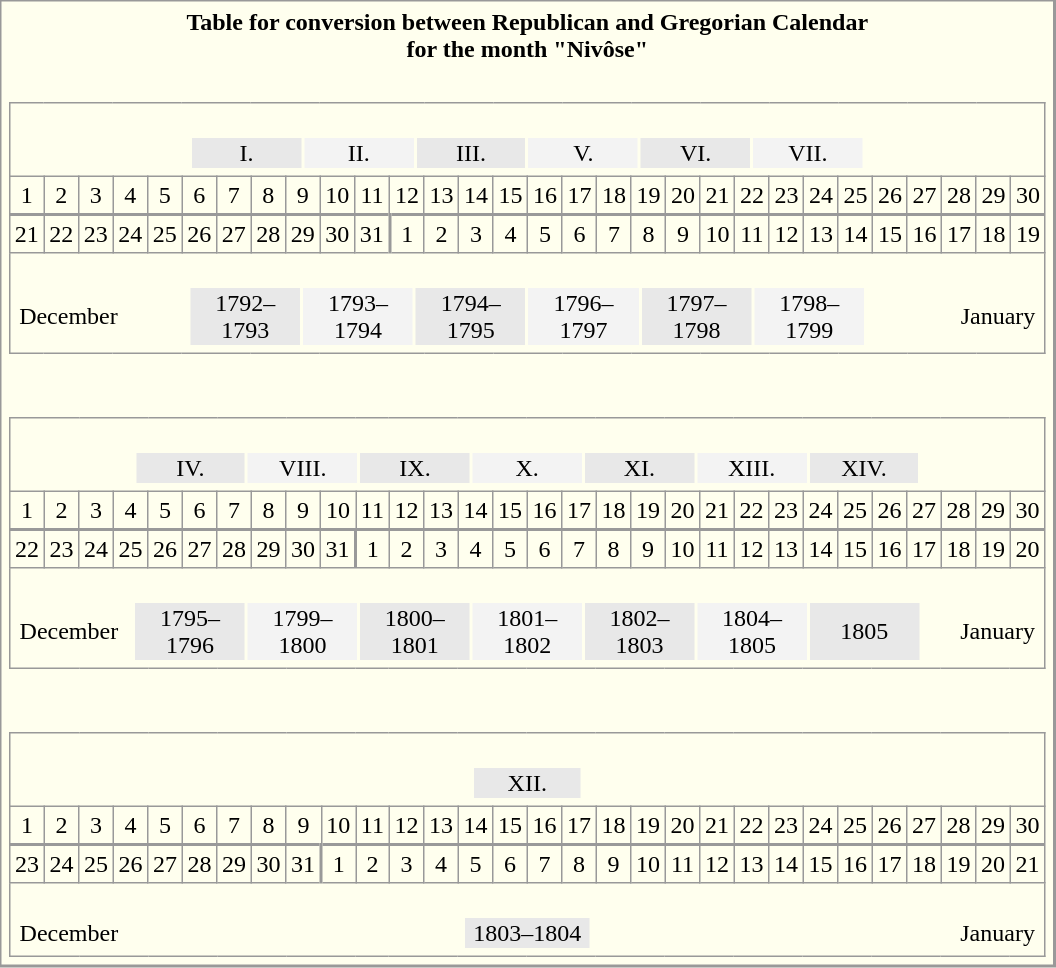<table align="center" cellpadding="3" style="background-color: #ffffee; border: 1px solid #999; border-right: 2px solid #999; border-bottom: 2px solid #999">
<tr>
<th>Table for conversion between Republican and Gregorian Calendar <br> for the month "Nivôse"</th>
</tr>
<tr>
<td><br><table align="center" rules="all" cellspacing="0" cellpadding="3" style="border: 1px solid #999; text-align: center">
<tr>
<td align="center" colspan="30"><br><table width="66%" align="center" style="text-align:center">
<tr>
<td width="11%" style="background-color: #e8e8e8">I.</td>
<td width="11%" style="background-color: #f3f3f3">II.</td>
<td width="11%" style="background-color: #e8e8e8">III.</td>
<td width="11%" style="background-color: #f3f3f3">V.</td>
<td width="11%" style="background-color: #e8e8e8">VI.</td>
<td width="11%" style="background-color: #f3f3f3">VII.</td>
</tr>
</table>
</td>
</tr>
<tr>
<td>1</td>
<td>2</td>
<td>3</td>
<td>4</td>
<td>5</td>
<td>6</td>
<td>7</td>
<td>8</td>
<td>9</td>
<td>10</td>
<td>11</td>
<td>12</td>
<td>13</td>
<td>14</td>
<td>15</td>
<td>16</td>
<td>17</td>
<td>18</td>
<td>19</td>
<td>20</td>
<td>21</td>
<td>22</td>
<td>23</td>
<td>24</td>
<td>25</td>
<td>26</td>
<td>27</td>
<td>28</td>
<td>29</td>
<td>30</td>
</tr>
<tr style="border-top: 2px solid #999">
<td>21</td>
<td>22</td>
<td>23</td>
<td>24</td>
<td>25</td>
<td>26</td>
<td>27</td>
<td>28</td>
<td>29</td>
<td>30</td>
<td>31</td>
<td style="border-left: 2px solid #999">1</td>
<td>2</td>
<td>3</td>
<td>4</td>
<td>5</td>
<td>6</td>
<td>7</td>
<td>8</td>
<td>9</td>
<td>10</td>
<td>11</td>
<td>12</td>
<td>13</td>
<td>14</td>
<td>15</td>
<td>16</td>
<td>17</td>
<td>18</td>
<td>19</td>
</tr>
<tr>
<td align="center" colspan="30"><br><table width="100%" style="text-align: center">
<tr>
<td width="17%" align="left">December</td>
<td width="11%" style="background-color: #e8e8e8">1792–1793</td>
<td width="11%" style="background-color: #f3f3f3">1793–1794</td>
<td width="11%" style="background-color: #e8e8e8">1794–1795</td>
<td width="11%" style="background-color: #f3f3f3">1796–1797</td>
<td width="11%" style="background-color: #e8e8e8">1797–1798</td>
<td width="11%" style="background-color: #f3f3f3">1798–1799</td>
<td width="17%" align="right">January</td>
</tr>
</table>
</td>
</tr>
</table>
</td>
</tr>
<tr>
<td><br><table align="center" rules="all" cellspacing="0" cellpadding="3" style="border: 1px solid #999; text-align: center; margin-top: 1em">
<tr>
<td align="center" colspan="30"><br><table width="77%" align="center" style="text-align:center">
<tr>
<td width="11%" style="background-color: #e8e8e8">IV.</td>
<td width="11%" style="background-color: #f3f3f3">VIII.</td>
<td width="11%" style="background-color: #e8e8e8">IX.</td>
<td width="11%" style="background-color: #f3f3f3">X.</td>
<td width="11%" style="background-color: #e8e8e8">XI.</td>
<td width="11%" style="background-color: #f3f3f3">XIII.</td>
<td width="11%" style="background-color: #e8e8e8">XIV.</td>
</tr>
</table>
</td>
</tr>
<tr>
<td>1</td>
<td>2</td>
<td>3</td>
<td>4</td>
<td>5</td>
<td>6</td>
<td>7</td>
<td>8</td>
<td>9</td>
<td>10</td>
<td>11</td>
<td>12</td>
<td>13</td>
<td>14</td>
<td>15</td>
<td>16</td>
<td>17</td>
<td>18</td>
<td>19</td>
<td>20</td>
<td>21</td>
<td>22</td>
<td>23</td>
<td>24</td>
<td>25</td>
<td>26</td>
<td>27</td>
<td>28</td>
<td>29</td>
<td>30</td>
</tr>
<tr style="border-top: 2px solid #999">
<td>22</td>
<td>23</td>
<td>24</td>
<td>25</td>
<td>26</td>
<td>27</td>
<td>28</td>
<td>29</td>
<td>30</td>
<td>31</td>
<td style="border-left: 2px solid #999">1</td>
<td>2</td>
<td>3</td>
<td>4</td>
<td>5</td>
<td>6</td>
<td>7</td>
<td>8</td>
<td>9</td>
<td>10</td>
<td>11</td>
<td>12</td>
<td>13</td>
<td>14</td>
<td>15</td>
<td>16</td>
<td>17</td>
<td>18</td>
<td>19</td>
<td>20</td>
</tr>
<tr>
<td align="center" colspan="30"><br><table width="100%" style="text-align: center">
<tr>
<td width="11.5%" align="left">December</td>
<td width="11%" style="background-color: #e8e8e8">1795–1796</td>
<td width="11%" style="background-color: #f3f3f3">1799–1800</td>
<td width="11%" style="background-color: #e8e8e8">1800–1801</td>
<td width="11%" style="background-color: #f3f3f3">1801–1802</td>
<td width="11%" style="background-color: #e8e8e8">1802–1803</td>
<td width="11%" style="background-color: #f3f3f3">1804–1805</td>
<td width="11%" style="background-color: #e8e8e8">1805</td>
<td width="11.5%" align="right">January</td>
</tr>
</table>
</td>
</tr>
</table>
</td>
</tr>
<tr>
<td><br><table align="center" rules="all" cellspacing="0" cellpadding="3" style="border: 1px solid #999; text-align: center; margin-top: 1em">
<tr>
<td align="center" colspan="30"><br><table width="11%" align="center" style="text-align:center">
<tr>
<td width="11%" style="background-color: #e8e8e8">XII.</td>
</tr>
</table>
</td>
</tr>
<tr>
<td>1</td>
<td>2</td>
<td>3</td>
<td>4</td>
<td>5</td>
<td>6</td>
<td>7</td>
<td>8</td>
<td>9</td>
<td>10</td>
<td>11</td>
<td>12</td>
<td>13</td>
<td>14</td>
<td>15</td>
<td>16</td>
<td>17</td>
<td>18</td>
<td>19</td>
<td>20</td>
<td>21</td>
<td>22</td>
<td>23</td>
<td>24</td>
<td>25</td>
<td>26</td>
<td>27</td>
<td>28</td>
<td>29</td>
<td>30</td>
</tr>
<tr style="border-top: 2px solid #999">
<td>23</td>
<td>24</td>
<td>25</td>
<td>26</td>
<td>27</td>
<td>28</td>
<td>29</td>
<td>30</td>
<td>31</td>
<td style="border-left: 2px solid #999">1</td>
<td>2</td>
<td>3</td>
<td>4</td>
<td>5</td>
<td>6</td>
<td>7</td>
<td>8</td>
<td>9</td>
<td>10</td>
<td>11</td>
<td>12</td>
<td>13</td>
<td>14</td>
<td>15</td>
<td>16</td>
<td>17</td>
<td>18</td>
<td>19</td>
<td>20</td>
<td>21</td>
</tr>
<tr>
<td align="center" colspan="30"><br><table width="100%" style="text-align: center">
<tr>
<td width="39.5%" align="left">December</td>
<td width="11%" style="background-color: #e8e8e8">1803–1804</td>
<td width="39.5%" align="right">January</td>
</tr>
</table>
</td>
</tr>
</table>
</td>
</tr>
</table>
